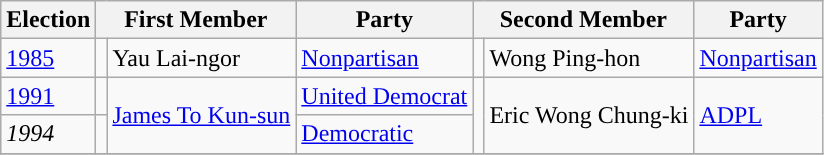<table class="wikitable">
<tr>
<th>Election</th>
<th colspan="2">First Member</th>
<th>Party</th>
<th colspan="2">Second Member</th>
<th>Party</th>
</tr>
<tr>
<td><a href='#'>1985</a></td>
<td style="background-color: "></td>
<td>Yau Lai-ngor</td>
<td><a href='#'>Nonpartisan</a></td>
<td style="background-color: "></td>
<td>Wong Ping-hon</td>
<td><a href='#'>Nonpartisan</a></td>
</tr>
<tr>
<td><a href='#'>1991</a></td>
<td style="background-color: "></td>
<td rowspan=2><a href='#'>James To Kun-sun</a></td>
<td><a href='#'>United Democrat</a></td>
<td rowspan=2 style="background-color: "></td>
<td rowspan=2>Eric Wong Chung-ki</td>
<td rowspan=2><a href='#'>ADPL</a></td>
</tr>
<tr>
<td><em>1994</em></td>
<td style="background-color: "></td>
<td><a href='#'>Democratic</a></td>
</tr>
<tr>
</tr>
</table>
